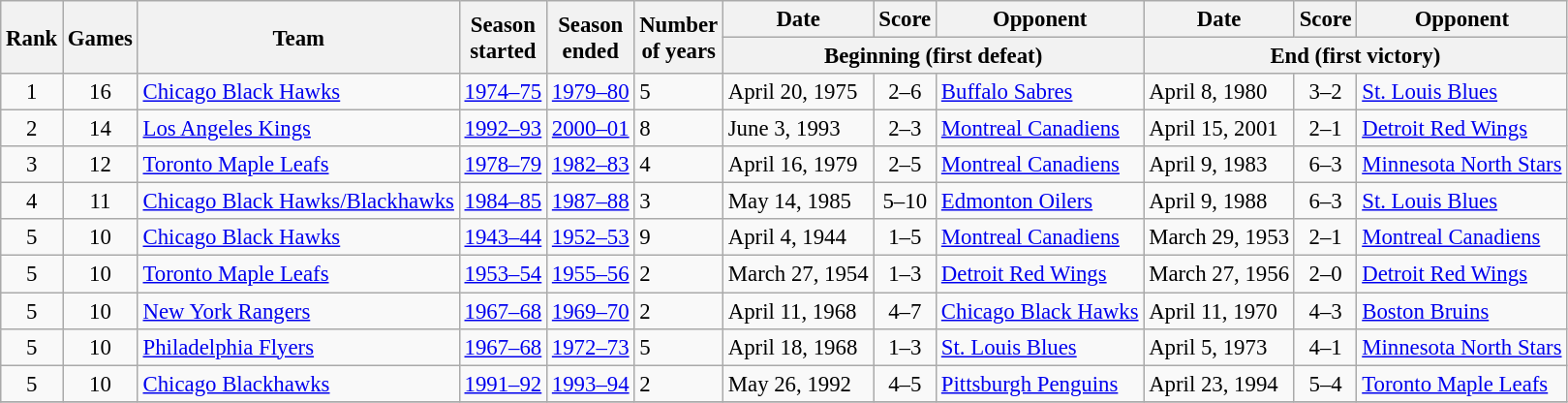<table class="wikitable sortable" style="font-size:95%">
<tr>
<th rowspan="2">Rank</th>
<th rowspan="2">Games</th>
<th rowspan="2">Team</th>
<th rowspan="2">Season<br>started</th>
<th rowspan="2">Season<br>ended</th>
<th rowspan="2">Number<br>of years</th>
<th>Date</th>
<th class="unsortable">Score</th>
<th>Opponent</th>
<th>Date</th>
<th class="unsortable">Score</th>
<th>Opponent</th>
</tr>
<tr class="unsortable">
<th colspan="3">Beginning (first defeat)</th>
<th colspan="3">End (first victory)</th>
</tr>
<tr>
<td align="center">1</td>
<td align="center">16</td>
<td><a href='#'>Chicago Black Hawks</a></td>
<td><a href='#'>1974–75</a></td>
<td><a href='#'>1979–80</a></td>
<td>5</td>
<td>April 20, 1975</td>
<td align="center">2–6</td>
<td><a href='#'>Buffalo Sabres</a></td>
<td>April 8, 1980</td>
<td align="center">3–2 </td>
<td><a href='#'>St. Louis Blues</a></td>
</tr>
<tr>
<td align="center">2</td>
<td align="center">14</td>
<td><a href='#'>Los Angeles Kings</a></td>
<td><a href='#'>1992–93</a></td>
<td><a href='#'>2000–01</a></td>
<td>8</td>
<td>June 3, 1993</td>
<td align="center">2–3 </td>
<td><a href='#'>Montreal Canadiens</a></td>
<td>April 15, 2001</td>
<td align="center">2–1</td>
<td><a href='#'>Detroit Red Wings</a></td>
</tr>
<tr>
<td align="center">3</td>
<td align="center">12</td>
<td><a href='#'>Toronto Maple Leafs</a></td>
<td><a href='#'>1978–79</a></td>
<td><a href='#'>1982–83</a></td>
<td>4</td>
<td>April 16, 1979</td>
<td align="center">2–5</td>
<td><a href='#'>Montreal Canadiens</a></td>
<td>April 9, 1983</td>
<td align="center">6–3</td>
<td><a href='#'>Minnesota North Stars</a></td>
</tr>
<tr>
<td align="center">4</td>
<td align="center">11</td>
<td><a href='#'>Chicago Black Hawks/Blackhawks</a></td>
<td><a href='#'>1984–85</a></td>
<td><a href='#'>1987–88</a></td>
<td>3</td>
<td>May 14, 1985</td>
<td align="center">5–10</td>
<td><a href='#'>Edmonton Oilers</a></td>
<td>April 9, 1988</td>
<td align="center">6–3</td>
<td><a href='#'>St. Louis Blues</a></td>
</tr>
<tr>
<td align="center">5 </td>
<td align="center">10</td>
<td><a href='#'>Chicago Black Hawks</a></td>
<td><a href='#'>1943–44</a></td>
<td><a href='#'>1952–53</a></td>
<td>9</td>
<td>April 4, 1944</td>
<td align="center">1–5</td>
<td><a href='#'>Montreal Canadiens</a></td>
<td>March 29, 1953</td>
<td align="center">2–1 </td>
<td><a href='#'>Montreal Canadiens</a></td>
</tr>
<tr>
<td align="center">5 </td>
<td align="center">10</td>
<td><a href='#'>Toronto Maple Leafs</a></td>
<td><a href='#'>1953–54</a></td>
<td><a href='#'>1955–56</a></td>
<td>2</td>
<td>March 27, 1954</td>
<td align="center">1–3</td>
<td><a href='#'>Detroit Red Wings</a></td>
<td>March 27, 1956</td>
<td align="center">2–0</td>
<td><a href='#'>Detroit Red Wings</a></td>
</tr>
<tr>
<td align="center">5 </td>
<td align="center">10</td>
<td><a href='#'>New York Rangers</a></td>
<td><a href='#'>1967–68</a></td>
<td><a href='#'>1969–70</a></td>
<td>2</td>
<td>April 11, 1968</td>
<td align="center">4–7</td>
<td><a href='#'>Chicago Black Hawks</a></td>
<td>April 11, 1970</td>
<td align="center">4–3</td>
<td><a href='#'>Boston Bruins</a></td>
</tr>
<tr>
<td align="center">5 </td>
<td align="center">10</td>
<td><a href='#'>Philadelphia Flyers</a></td>
<td><a href='#'>1967–68</a></td>
<td><a href='#'>1972–73</a></td>
<td>5</td>
<td>April 18, 1968</td>
<td align="center">1–3</td>
<td><a href='#'>St. Louis Blues</a></td>
<td>April 5, 1973</td>
<td align="center">4–1</td>
<td><a href='#'>Minnesota North Stars</a></td>
</tr>
<tr>
<td align="center">5 </td>
<td align="center">10</td>
<td><a href='#'>Chicago Blackhawks</a></td>
<td><a href='#'>1991–92</a></td>
<td><a href='#'>1993–94</a></td>
<td>2</td>
<td>May 26, 1992</td>
<td align="center">4–5</td>
<td><a href='#'>Pittsburgh Penguins</a></td>
<td>April 23, 1994</td>
<td align="center">5–4</td>
<td><a href='#'>Toronto Maple Leafs</a></td>
</tr>
<tr>
</tr>
</table>
